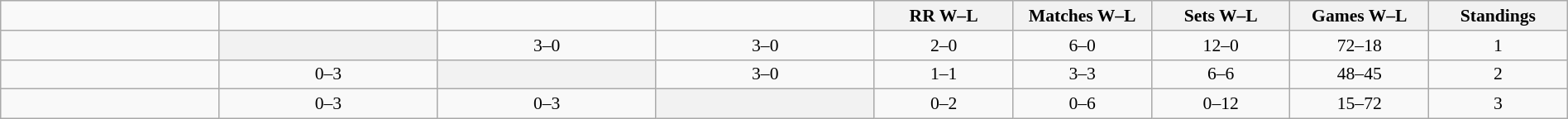<table class="wikitable" style="width: 100%; text-align:center; font-size:90%">
<tr>
<td width=130></td>
<td width=130></td>
<td width=130></td>
<td width=130></td>
<th width=80>RR W–L</th>
<th width=80>Matches W–L</th>
<th width=80>Sets W–L</th>
<th width=80>Games W–L</th>
<th width=80>Standings</th>
</tr>
<tr>
<td style="text-align:left;"></td>
<th bgcolor="ededed"></th>
<td>3–0</td>
<td>3–0</td>
<td>2–0</td>
<td>6–0</td>
<td>12–0</td>
<td>72–18</td>
<td>1</td>
</tr>
<tr>
<td style="text-align:left;"></td>
<td>0–3</td>
<th bgcolor="ededed"></th>
<td>3–0</td>
<td>1–1</td>
<td>3–3</td>
<td>6–6</td>
<td>48–45</td>
<td>2</td>
</tr>
<tr>
<td style="text-align:left;"></td>
<td>0–3</td>
<td>0–3</td>
<th bgcolor="ededed"></th>
<td>0–2</td>
<td>0–6</td>
<td>0–12</td>
<td>15–72</td>
<td>3</td>
</tr>
</table>
